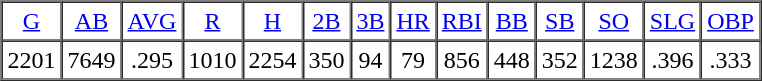<table cellpadding=3 cellspacing=0 border=1 width=400>
<tr align=center>
<td><a href='#'>G</a></td>
<td><a href='#'>AB</a></td>
<td><a href='#'>AVG</a></td>
<td><a href='#'>R</a></td>
<td><a href='#'>H</a></td>
<td><a href='#'>2B</a></td>
<td><a href='#'>3B</a></td>
<td><a href='#'>HR</a></td>
<td><a href='#'>RBI</a></td>
<td><a href='#'>BB</a></td>
<td><a href='#'>SB</a></td>
<td><a href='#'>SO</a></td>
<td><a href='#'>SLG</a></td>
<td><a href='#'>OBP</a></td>
</tr>
<tr align=center>
<td>2201</td>
<td>7649</td>
<td>.295</td>
<td>1010</td>
<td>2254</td>
<td>350</td>
<td>94</td>
<td>79</td>
<td>856</td>
<td>448</td>
<td>352</td>
<td>1238</td>
<td>.396</td>
<td>.333</td>
</tr>
</table>
